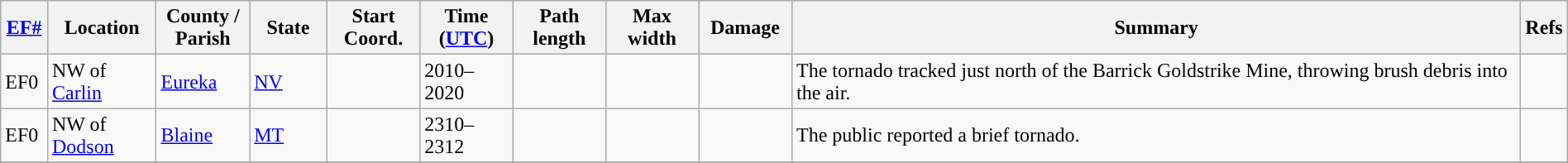<table class="wikitable sortable" style="width:100%;">
<tr>
<th scope="col" width="3%" align="center"><a href='#'>EF#</a></th>
<th scope="col" width="7%" align="center" class="unsortable">Location</th>
<th scope="col" width="6%" align="center" class="unsortable">County / Parish</th>
<th scope="col" width="5%" align="center">State</th>
<th scope="col" width="6%" align="center">Start Coord.</th>
<th scope="col" width="6%" align="center">Time (<a href='#'>UTC</a>)</th>
<th scope="col" width="6%" align="center">Path length</th>
<th scope="col" width="6%" align="center">Max width</th>
<th scope="col" width="6%" align="center">Damage</th>
<th scope="col" width="48%" class="unsortable" align="center">Summary</th>
<th scope="col" width="48%" class="unsortable" align="center">Refs</th>
</tr>
<tr>
<td>EF0</td>
<td>NW of <a href='#'>Carlin</a></td>
<td><a href='#'>Eureka</a></td>
<td><a href='#'>NV</a></td>
<td></td>
<td>2010–2020</td>
<td></td>
<td></td>
<td></td>
<td>The tornado tracked just north of the Barrick Goldstrike Mine, throwing brush debris into the air.</td>
<td></td>
</tr>
<tr>
<td>EF0</td>
<td>NW of <a href='#'>Dodson</a></td>
<td><a href='#'>Blaine</a></td>
<td><a href='#'>MT</a></td>
<td></td>
<td>2310–2312</td>
<td></td>
<td></td>
<td></td>
<td>The public reported a brief tornado.</td>
<td></td>
</tr>
<tr>
</tr>
</table>
